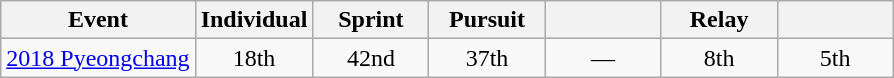<table class="wikitable" style="text-align: center;">
<tr ">
<th>Event</th>
<th style="width:70px;">Individual</th>
<th style="width:70px;">Sprint</th>
<th style="width:70px;">Pursuit</th>
<th style="width:70px;"></th>
<th style="width:70px;">Relay</th>
<th style="width:70px;"></th>
</tr>
<tr>
<td align=left> <a href='#'>2018 Pyeongchang</a></td>
<td>18th</td>
<td>42nd</td>
<td>37th</td>
<td>—</td>
<td>8th</td>
<td>5th</td>
</tr>
</table>
